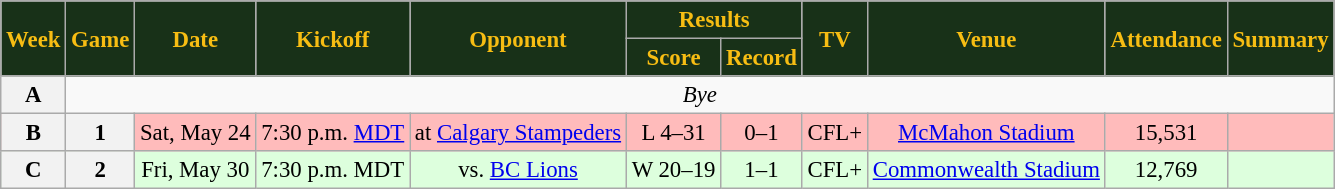<table class="wikitable" style="font-size: 95%;">
<tr>
<th style="background:#183118;color:#f7bd13;" rowspan=2>Week</th>
<th style="background:#183118;color:#f7bd13;" rowspan=2>Game</th>
<th style="background:#183118;color:#f7bd13;" rowspan=2>Date</th>
<th style="background:#183118;color:#f7bd13;" rowspan=2>Kickoff</th>
<th style="background:#183118;color:#f7bd13;" rowspan=2>Opponent</th>
<th style="background:#183118;color:#f7bd13;" colspan=2>Results</th>
<th style="background:#183118;color:#f7bd13;" rowspan=2>TV</th>
<th style="background:#183118;color:#f7bd13;" rowspan=2>Venue</th>
<th style="background:#183118;color:#f7bd13;" rowspan=2>Attendance</th>
<th style="background:#183118;color:#f7bd13;" rowspan=2>Summary</th>
</tr>
<tr>
<th style="background:#183118;color:#f7bd13;">Score</th>
<th style="background:#183118;color:#f7bd13;">Record</th>
</tr>
<tr align="center" bgcolor="">
<th align="center"><strong>A</strong></th>
<td colspan=10 align="center" valign="middle"><em>Bye</em></td>
</tr>
<tr align="center" bgcolor="ffbbbb">
<th align="center"><strong>B</strong></th>
<th align="center"><strong>1</strong></th>
<td align="center">Sat, May 24</td>
<td align="center">7:30 p.m. <a href='#'>MDT</a></td>
<td align="center">at <a href='#'>Calgary Stampeders</a></td>
<td align="center">L 4–31</td>
<td align="center">0–1</td>
<td align="center">CFL+</td>
<td align="center"><a href='#'>McMahon Stadium</a></td>
<td align="center">15,531</td>
<td align="center"></td>
</tr>
<tr align="center" bgcolor="ddffdd">
<th align="center"><strong>C</strong></th>
<th align="center"><strong>2</strong></th>
<td align="center">Fri, May 30</td>
<td align="center">7:30 p.m. MDT</td>
<td align="center">vs. <a href='#'>BC Lions</a></td>
<td align="center">W 20–19</td>
<td align="center">1–1</td>
<td align="center">CFL+</td>
<td align="center"><a href='#'>Commonwealth Stadium</a></td>
<td align="center">12,769</td>
<td align="center"></td>
</tr>
</table>
